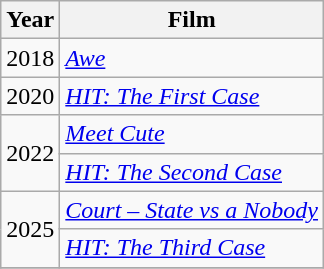<table class="wikitable">
<tr>
<th>Year</th>
<th>Film</th>
</tr>
<tr>
<td>2018</td>
<td><em><a href='#'>Awe</a></em></td>
</tr>
<tr>
<td>2020</td>
<td><em><a href='#'>HIT: The First Case</a></em></td>
</tr>
<tr>
<td rowspan="2">2022</td>
<td><em><a href='#'>Meet Cute</a></em></td>
</tr>
<tr>
<td><em><a href='#'>HIT: The Second Case</a></em></td>
</tr>
<tr>
<td rowspan="2">2025</td>
<td><a href='#'><em>Court – State vs a Nobody</em></a></td>
</tr>
<tr>
<td><em><a href='#'>HIT: The Third Case</a></em></td>
</tr>
<tr>
</tr>
</table>
